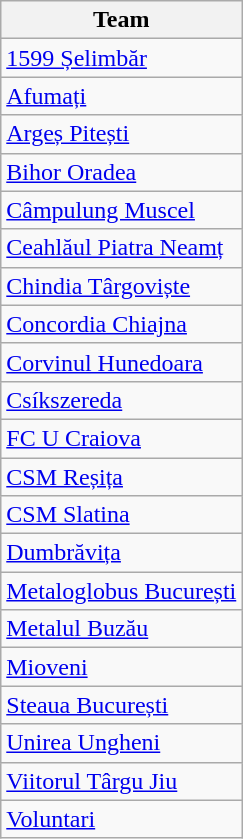<table class="wikitable sortable" style="text-align: left;">
<tr>
<th>Team</th>
</tr>
<tr>
<td><a href='#'>1599 Șelimbăr</a></td>
</tr>
<tr>
<td><a href='#'>Afumați</a></td>
</tr>
<tr>
<td><a href='#'>Argeș Pitești</a></td>
</tr>
<tr>
<td><a href='#'>Bihor Oradea</a></td>
</tr>
<tr>
<td><a href='#'>Câmpulung Muscel</a></td>
</tr>
<tr>
<td><a href='#'>Ceahlăul Piatra Neamț</a></td>
</tr>
<tr>
<td><a href='#'>Chindia Târgoviște</a></td>
</tr>
<tr>
<td><a href='#'>Concordia Chiajna</a></td>
</tr>
<tr>
<td><a href='#'>Corvinul Hunedoara</a></td>
</tr>
<tr>
<td><a href='#'>Csíkszereda</a></td>
</tr>
<tr>
<td><a href='#'>FC U Craiova</a></td>
</tr>
<tr>
<td><a href='#'>CSM Reșița</a></td>
</tr>
<tr>
<td><a href='#'>CSM Slatina</a></td>
</tr>
<tr>
<td><a href='#'>Dumbrăvița</a></td>
</tr>
<tr>
<td><a href='#'>Metaloglobus București</a></td>
</tr>
<tr>
<td><a href='#'>Metalul Buzău</a></td>
</tr>
<tr>
<td><a href='#'>Mioveni</a></td>
</tr>
<tr>
<td><a href='#'>Steaua București</a></td>
</tr>
<tr>
<td><a href='#'>Unirea Ungheni</a></td>
</tr>
<tr>
<td><a href='#'>Viitorul Târgu Jiu</a></td>
</tr>
<tr>
<td><a href='#'>Voluntari</a></td>
</tr>
</table>
